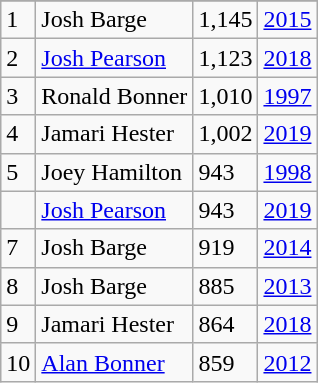<table class="wikitable">
<tr>
</tr>
<tr>
<td>1</td>
<td>Josh Barge</td>
<td>1,145</td>
<td><a href='#'>2015</a></td>
</tr>
<tr>
<td>2</td>
<td><a href='#'>Josh Pearson</a></td>
<td>1,123</td>
<td><a href='#'>2018</a></td>
</tr>
<tr>
<td>3</td>
<td>Ronald Bonner</td>
<td>1,010</td>
<td><a href='#'>1997</a></td>
</tr>
<tr>
<td>4</td>
<td>Jamari Hester</td>
<td>1,002</td>
<td><a href='#'>2019</a></td>
</tr>
<tr>
<td>5</td>
<td>Joey Hamilton</td>
<td>943</td>
<td><a href='#'>1998</a></td>
</tr>
<tr>
<td></td>
<td><a href='#'>Josh Pearson</a></td>
<td>943</td>
<td><a href='#'>2019</a></td>
</tr>
<tr>
<td>7</td>
<td>Josh Barge</td>
<td>919</td>
<td><a href='#'>2014</a></td>
</tr>
<tr>
<td>8</td>
<td>Josh Barge</td>
<td>885</td>
<td><a href='#'>2013</a></td>
</tr>
<tr>
<td>9</td>
<td>Jamari Hester</td>
<td>864</td>
<td><a href='#'>2018</a></td>
</tr>
<tr>
<td>10</td>
<td><a href='#'>Alan Bonner</a></td>
<td>859</td>
<td><a href='#'>2012</a></td>
</tr>
</table>
